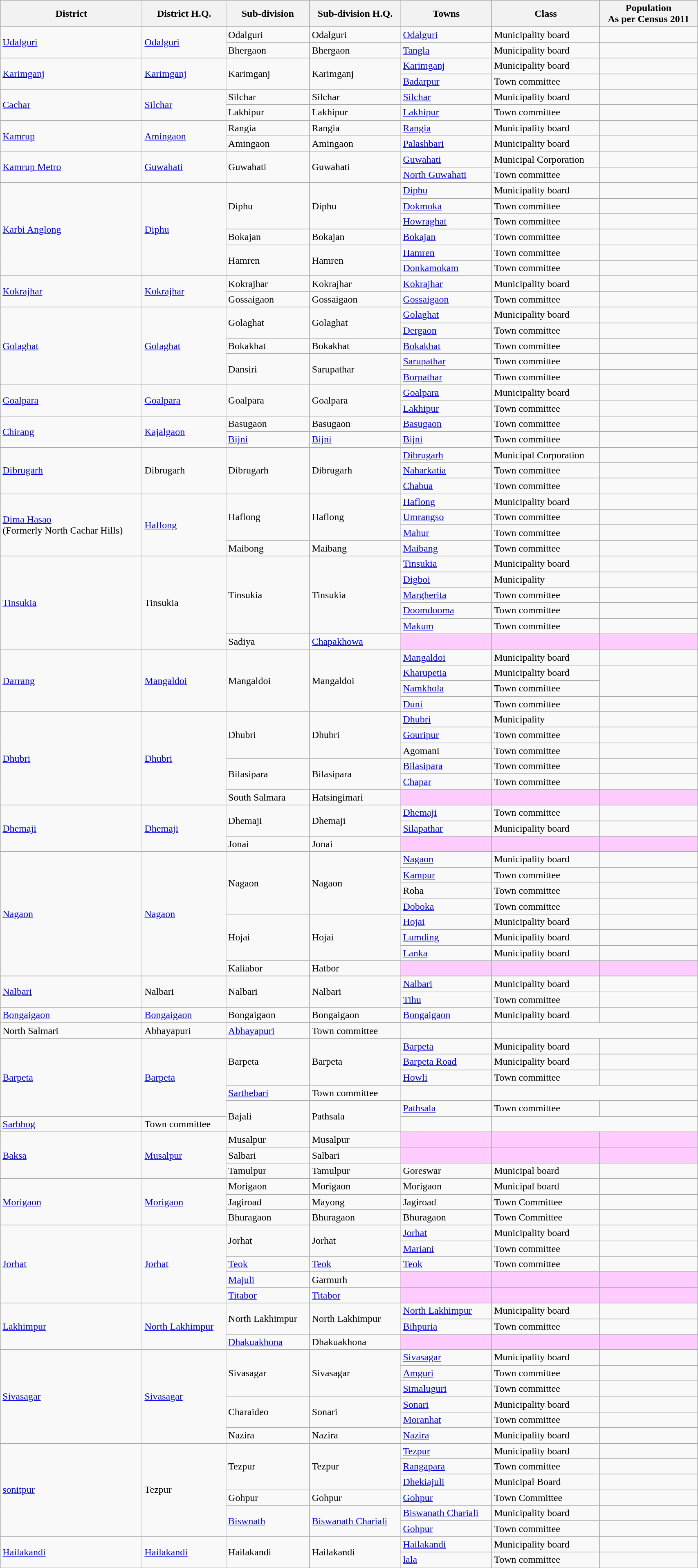<table class="wikitable" width="90%">
<tr>
<th>District</th>
<th>District H.Q.</th>
<th>Sub-division</th>
<th>Sub-division H.Q.</th>
<th>Towns</th>
<th>Class</th>
<th>Population <br> As per Census 2011</th>
</tr>
<tr>
<td rowspan="2"><a href='#'>Udalguri</a></td>
<td rowspan="2"><a href='#'>Odalguri</a></td>
<td>Odalguri</td>
<td>Odalguri</td>
<td><a href='#'>Odalguri</a></td>
<td>Municipality board</td>
<td></td>
</tr>
<tr>
<td>Bhergaon</td>
<td>Bhergaon</td>
<td><a href='#'>Tangla</a></td>
<td>Municipality board</td>
<td></td>
</tr>
<tr>
<td rowspan="2"><a href='#'>Karimganj</a></td>
<td rowspan="2"><a href='#'>Karimganj</a></td>
<td rowspan="2">Karimganj</td>
<td rowspan="2">Karimganj</td>
<td><a href='#'>Karimganj</a></td>
<td>Municipality board</td>
<td></td>
</tr>
<tr>
<td><a href='#'>Badarpur</a></td>
<td>Town committee</td>
<td></td>
</tr>
<tr>
<td rowspan="2"><a href='#'>Cachar</a></td>
<td rowspan="2"><a href='#'>Silchar</a></td>
<td>Silchar</td>
<td>Silchar</td>
<td><a href='#'>Silchar</a></td>
<td>Municipality board</td>
<td></td>
</tr>
<tr>
<td>Lakhipur</td>
<td>Lakhipur</td>
<td><a href='#'>Lakhipur</a></td>
<td>Town committee</td>
<td></td>
</tr>
<tr>
<td rowspan="2"><a href='#'>Kamrup</a></td>
<td rowspan="2"><a href='#'>Amingaon</a></td>
<td>Rangia</td>
<td>Rangia</td>
<td><a href='#'>Rangia</a></td>
<td>Municipality board</td>
<td></td>
</tr>
<tr>
<td>Amingaon</td>
<td>Amingaon</td>
<td><a href='#'>Palashbari</a></td>
<td>Municipality board</td>
<td></td>
</tr>
<tr>
<td rowspan="2"><a href='#'>Kamrup Metro</a></td>
<td rowspan="2"><a href='#'>Guwahati</a></td>
<td rowspan="2">Guwahati</td>
<td rowspan="2">Guwahati</td>
<td><a href='#'>Guwahati</a></td>
<td>Municipal Corporation</td>
<td></td>
</tr>
<tr>
<td><a href='#'>North Guwahati</a></td>
<td>Town committee</td>
<td></td>
</tr>
<tr>
<td rowspan="6"><a href='#'>Karbi Anglong</a></td>
<td rowspan="6"><a href='#'>Diphu</a></td>
<td rowspan="3">Diphu</td>
<td rowspan="3">Diphu</td>
<td><a href='#'>Diphu</a></td>
<td>Municipality board</td>
<td></td>
</tr>
<tr>
<td><a href='#'>Dokmoka</a></td>
<td>Town committee</td>
<td></td>
</tr>
<tr>
<td><a href='#'>Howraghat</a></td>
<td>Town committee</td>
<td></td>
</tr>
<tr>
<td>Bokajan</td>
<td>Bokajan</td>
<td><a href='#'>Bokajan</a></td>
<td>Town committee</td>
<td></td>
</tr>
<tr>
<td rowspan="2">Hamren</td>
<td rowspan="2">Hamren</td>
<td><a href='#'>Hamren</a></td>
<td>Town committee</td>
<td></td>
</tr>
<tr>
<td><a href='#'>Donkamokam</a></td>
<td>Town committee</td>
<td></td>
</tr>
<tr>
<td rowspan="2"><a href='#'>Kokrajhar</a></td>
<td rowspan="2"><a href='#'>Kokrajhar</a></td>
<td>Kokrajhar</td>
<td>Kokrajhar</td>
<td><a href='#'>Kokrajhar</a></td>
<td>Municipality board</td>
<td></td>
</tr>
<tr>
<td>Gossaigaon</td>
<td>Gossaigaon</td>
<td><a href='#'>Gossaigaon</a></td>
<td>Town committee</td>
<td></td>
</tr>
<tr>
<td rowspan="5"><a href='#'>Golaghat</a></td>
<td rowspan="5"><a href='#'>Golaghat</a></td>
<td rowspan="2">Golaghat</td>
<td rowspan="2">Golaghat</td>
<td><a href='#'>Golaghat</a></td>
<td>Municipality board</td>
<td></td>
</tr>
<tr>
<td><a href='#'>Dergaon</a></td>
<td>Town committee</td>
<td></td>
</tr>
<tr>
<td>Bokakhat</td>
<td>Bokakhat</td>
<td><a href='#'>Bokakhat</a></td>
<td>Town committee</td>
<td></td>
</tr>
<tr>
<td rowspan="2">Dansiri</td>
<td rowspan="2">Sarupathar</td>
<td><a href='#'>Sarupathar</a></td>
<td>Town committee</td>
<td></td>
</tr>
<tr>
<td><a href='#'>Borpathar</a></td>
<td>Town committee</td>
<td></td>
</tr>
<tr>
<td rowspan="2"><a href='#'>Goalpara</a></td>
<td rowspan="2"><a href='#'>Goalpara</a></td>
<td rowspan="2">Goalpara</td>
<td rowspan="2">Goalpara</td>
<td><a href='#'>Goalpara</a></td>
<td>Municipality board</td>
<td></td>
</tr>
<tr>
<td><a href='#'>Lakhipur</a></td>
<td>Town committee</td>
<td></td>
</tr>
<tr>
<td rowspan="2"><a href='#'>Chirang</a></td>
<td rowspan="2"><a href='#'>Kajalgaon</a></td>
<td>Basugaon</td>
<td>Basugaon</td>
<td><a href='#'>Basugaon</a></td>
<td>Town committee</td>
<td></td>
</tr>
<tr>
<td><a href='#'>Bijni</a></td>
<td><a href='#'>Bijni</a></td>
<td><a href='#'>Bijni</a></td>
<td>Town committee</td>
<td></td>
</tr>
<tr>
<td rowspan="3"><a href='#'>Dibrugarh</a></td>
<td rowspan="3">Dibrugarh</td>
<td rowspan="3">Dibrugarh</td>
<td rowspan="3">Dibrugarh</td>
<td><a href='#'>Dibrugarh</a></td>
<td>Municipal Corporation</td>
<td></td>
</tr>
<tr>
<td><a href='#'>Naharkatia</a></td>
<td>Town committee</td>
<td></td>
</tr>
<tr>
<td><a href='#'>Chabua</a></td>
<td>Town committee</td>
<td></td>
</tr>
<tr>
<td rowspan="4"><a href='#'>Dima Hasao</a><br>(Formerly North Cachar Hills)</td>
<td rowspan="4"><a href='#'>Haflong</a></td>
<td rowspan="3">Haflong</td>
<td rowspan="3">Haflong</td>
<td><a href='#'>Haflong</a></td>
<td>Municipality board</td>
<td></td>
</tr>
<tr>
<td><a href='#'>Umrangso</a></td>
<td>Town committee</td>
<td></td>
</tr>
<tr>
<td><a href='#'>Mahur</a></td>
<td>Town committee</td>
<td></td>
</tr>
<tr>
<td>Maibong</td>
<td>Maibang</td>
<td><a href='#'>Maibang</a></td>
<td>Town committee</td>
<td></td>
</tr>
<tr>
<td rowspan="6"><a href='#'>Tinsukia</a></td>
<td rowspan="6">Tinsukia</td>
<td rowspan="5">Tinsukia</td>
<td rowspan="5">Tinsukia</td>
<td><a href='#'>Tinsukia</a></td>
<td>Municipality board</td>
<td></td>
</tr>
<tr>
<td><a href='#'>Digboi</a></td>
<td>Municipality</td>
<td></td>
</tr>
<tr>
<td><a href='#'>Margherita</a></td>
<td>Town committee</td>
<td></td>
</tr>
<tr>
<td><a href='#'>Doomdooma</a></td>
<td>Town committee</td>
<td></td>
</tr>
<tr>
<td><a href='#'>Makum</a></td>
<td>Town committee</td>
<td></td>
</tr>
<tr>
<td>Sadiya</td>
<td><a href='#'>Chapakhowa</a></td>
<td bgcolor=#FFCCFF></td>
<td bgcolor=#FFCCFF></td>
<td bgcolor=#FFCCFF></td>
</tr>
<tr>
<td rowspan="4"><a href='#'>Darrang</a></td>
<td rowspan="4"><a href='#'>Mangaldoi</a></td>
<td rowspan="4">Mangaldoi</td>
<td rowspan="4">Mangaldoi</td>
<td><a href='#'>Mangaldoi</a></td>
<td>Municipality board</td>
<td></td>
</tr>
<tr>
<td><a href='#'>Kharupetia</a></td>
<td>Municipality board</td>
</tr>
<tr>
<td><a href='#'>Namkhola</a></td>
<td>Town committee</td>
</tr>
<tr>
<td><a href='#'>Duni</a></td>
<td>Town committee</td>
<td></td>
</tr>
<tr>
<td rowspan="6"><a href='#'>Dhubri</a></td>
<td rowspan="6"><a href='#'>Dhubri</a></td>
<td rowspan="3">Dhubri</td>
<td rowspan="3">Dhubri</td>
<td><a href='#'>Dhubri</a></td>
<td>Municipality</td>
<td></td>
</tr>
<tr>
<td><a href='#'>Gouripur</a></td>
<td>Town committee</td>
<td></td>
</tr>
<tr>
<td>Agomani</td>
<td>Town committee</td>
<td></td>
</tr>
<tr>
<td rowspan="2">Bilasipara</td>
<td rowspan="2">Bilasipara</td>
<td><a href='#'>Bilasipara</a></td>
<td>Town committee</td>
<td></td>
</tr>
<tr>
<td><a href='#'>Chapar</a></td>
<td>Town committee</td>
<td></td>
</tr>
<tr>
<td>South Salmara</td>
<td>Hatsingimari</td>
<td bgcolor=#FFCCFF></td>
<td bgcolor=#FFCCFF></td>
<td bgcolor=#FFCCFF></td>
</tr>
<tr>
<td rowspan="3"><a href='#'>Dhemaji</a></td>
<td rowspan="3"><a href='#'>Dhemaji</a></td>
<td rowspan="2">Dhemaji</td>
<td rowspan="2">Dhemaji</td>
<td><a href='#'>Dhemaji</a></td>
<td>Town committee</td>
<td></td>
</tr>
<tr>
<td><a href='#'>Silapathar</a></td>
<td>Municipality board</td>
<td></td>
</tr>
<tr>
<td>Jonai</td>
<td>Jonai</td>
<td bgcolor=#FFCCFF></td>
<td bgcolor=#FFCCFF></td>
<td bgcolor=#FFCCFF></td>
</tr>
<tr>
<td rowspan="8"><a href='#'>Nagaon</a></td>
<td rowspan="8"><a href='#'>Nagaon</a></td>
<td rowspan="4">Nagaon</td>
<td rowspan="4">Nagaon</td>
<td><a href='#'>Nagaon</a></td>
<td>Municipality board</td>
<td></td>
</tr>
<tr>
<td><a href='#'>Kampur</a></td>
<td>Town committee</td>
<td></td>
</tr>
<tr>
<td>Roha</td>
<td>Town committee</td>
<td></td>
</tr>
<tr>
<td><a href='#'>Doboka</a></td>
<td>Town committee</td>
<td></td>
</tr>
<tr>
<td rowspan="3">Hojai</td>
<td rowspan="3">Hojai</td>
<td><a href='#'>Hojai</a></td>
<td>Municipality board</td>
<td></td>
</tr>
<tr>
<td><a href='#'>Lumding</a></td>
<td>Municipality board</td>
<td></td>
</tr>
<tr>
<td><a href='#'>Lanka</a></td>
<td>Municipality board</td>
<td></td>
</tr>
<tr>
<td>Kaliabor</td>
<td>Hatbor</td>
<td bgcolor=#FFCCFF></td>
<td bgcolor=#FFCCFF></td>
<td bgcolor=#FFCCFF></td>
</tr>
<tr>
</tr>
<tr>
<td rowspan="2"><a href='#'>Nalbari</a></td>
<td rowspan="2">Nalbari</td>
<td rowspan="2">Nalbari</td>
<td rowspan="2">Nalbari</td>
<td><a href='#'>Nalbari</a></td>
<td>Municipality board</td>
<td></td>
</tr>
<tr>
<td><a href='#'>Tihu</a></td>
<td>Town committee</td>
<td></td>
</tr>
<tr>
<td rowspan="2"><a href='#'>Bongaigaon</a></td>
<td rowspan="2"><a href='#'>Bongaigaon</a></td>
<td>Bongaigaon</td>
<td>Bongaigaon</td>
<td><a href='#'>Bongaigaon</a></td>
<td>Municipality board</td>
<td></td>
</tr>
<tr>
</tr>
<tr>
<td>North Salmari</td>
<td>Abhayapuri</td>
<td><a href='#'>Abhayapuri</a></td>
<td>Town committee</td>
<td></td>
</tr>
<tr>
<td rowspan="6"><a href='#'>Barpeta</a></td>
<td rowspan="6"><a href='#'>Barpeta</a></td>
<td rowspan="4">Barpeta</td>
<td rowspan="4">Barpeta</td>
<td><a href='#'>Barpeta</a></td>
<td>Municipality board</td>
<td></td>
</tr>
<tr>
</tr>
<tr>
<td><a href='#'>Barpeta Road</a></td>
<td>Municipality board</td>
<td></td>
</tr>
<tr>
<td><a href='#'>Howli</a></td>
<td>Town committee</td>
<td></td>
</tr>
<tr>
<td><a href='#'>Sarthebari</a></td>
<td>Town committee</td>
<td></td>
</tr>
<tr>
<td rowspan="2">Bajali</td>
<td rowspan="2">Pathsala</td>
<td><a href='#'>Pathsala</a></td>
<td>Town committee</td>
<td></td>
</tr>
<tr>
<td><a href='#'>Sarbhog</a></td>
<td>Town committee</td>
<td></td>
</tr>
<tr>
<td rowspan="3"><a href='#'>Baksa</a></td>
<td rowspan="3"><a href='#'>Musalpur</a></td>
<td>Musalpur</td>
<td>Musalpur</td>
<td bgcolor=#FFCCFF></td>
<td bgcolor=#FFCCFF></td>
<td bgcolor=#FFCCFF></td>
</tr>
<tr>
<td>Salbari</td>
<td>Salbari</td>
<td bgcolor=#FFCCFF></td>
<td bgcolor=#FFCCFF></td>
<td bgcolor=#FFCCFF></td>
</tr>
<tr>
<td>Tamulpur</td>
<td>Tamulpur</td>
<td>Goreswar</td>
<td>Municipal board</td>
<td></td>
</tr>
<tr>
<td rowspan="3"><a href='#'>Morigaon</a></td>
<td rowspan="3"><a href='#'>Morigaon</a></td>
<td>Morigaon</td>
<td>Morigaon</td>
<td>Morigaon</td>
<td>Municipal board</td>
<td></td>
</tr>
<tr>
<td>Jagiroad</td>
<td>Mayong</td>
<td>Jagiroad</td>
<td>Town Committee</td>
<td></td>
</tr>
<tr>
<td>Bhuragaon</td>
<td>Bhuragaon</td>
<td>Bhuragaon</td>
<td>Town Committee</td>
<td></td>
</tr>
<tr>
<td rowspan="5"><a href='#'>Jorhat</a></td>
<td rowspan="5"><a href='#'>Jorhat</a></td>
<td rowspan="2">Jorhat</td>
<td rowspan="2">Jorhat</td>
<td><a href='#'>Jorhat</a></td>
<td>Municipality board</td>
<td></td>
</tr>
<tr>
<td><a href='#'>Mariani</a></td>
<td>Town committee</td>
<td></td>
</tr>
<tr>
<td><a href='#'>Teok</a></td>
<td><a href='#'>Teok</a></td>
<td><a href='#'>Teok</a></td>
<td>Town committee</td>
<td></td>
</tr>
<tr>
<td><a href='#'>Majuli</a></td>
<td>Garmurh</td>
<td bgcolor=#FFCCFF></td>
<td bgcolor=#FFCCFF></td>
<td bgcolor=#FFCCFF></td>
</tr>
<tr>
<td><a href='#'>Titabor</a></td>
<td><a href='#'>Titabor</a></td>
<td bgcolor=#FFCCFF></td>
<td bgcolor=#FFCCFF></td>
<td bgcolor=#FFCCFF></td>
</tr>
<tr>
<td rowspan="3"><a href='#'>Lakhimpur</a></td>
<td rowspan="3"><a href='#'>North Lakhimpur</a></td>
<td rowspan="2">North Lakhimpur</td>
<td rowspan="2">North Lakhimpur</td>
<td><a href='#'>North Lakhimpur</a></td>
<td>Municipality board</td>
<td></td>
</tr>
<tr>
<td><a href='#'>Bihpuria</a></td>
<td>Town committee</td>
<td></td>
</tr>
<tr>
<td><a href='#'>Dhakuakhona</a></td>
<td>Dhakuakhona</td>
<td bgcolor=#FFCCFF></td>
<td bgcolor=#FFCCFF></td>
<td bgcolor=#FFCCFF></td>
</tr>
<tr>
<td rowspan="6"><a href='#'>Sivasagar</a></td>
<td rowspan="6"><a href='#'>Sivasagar</a></td>
<td rowspan="3">Sivasagar</td>
<td rowspan="3">Sivasagar</td>
<td><a href='#'>Sivasagar</a></td>
<td>Municipality board</td>
<td></td>
</tr>
<tr>
<td><a href='#'>Amguri</a></td>
<td>Town committee</td>
<td></td>
</tr>
<tr>
<td><a href='#'>Simaluguri</a></td>
<td>Town committee</td>
<td></td>
</tr>
<tr>
<td rowspan="2">Charaideo</td>
<td rowspan="2">Sonari</td>
<td><a href='#'>Sonari</a></td>
<td>Municipality board</td>
<td></td>
</tr>
<tr>
<td><a href='#'>Moranhat</a></td>
<td>Town committee</td>
<td></td>
</tr>
<tr>
<td>Nazira</td>
<td>Nazira</td>
<td><a href='#'>Nazira</a></td>
<td>Municipality board</td>
<td></td>
</tr>
<tr>
<td rowspan="6"><a href='#'>sonitpur</a></td>
<td rowspan="6">Tezpur</td>
<td rowspan="3">Tezpur</td>
<td rowspan="3">Tezpur</td>
<td><a href='#'>Tezpur</a></td>
<td>Municipality board</td>
<td></td>
</tr>
<tr>
<td><a href='#'>Rangapara</a></td>
<td>Town committee</td>
<td></td>
</tr>
<tr>
<td><a href='#'>Dhekiajuli</a></td>
<td>Municipal Board</td>
<td></td>
</tr>
<tr>
<td>Gohpur</td>
<td>Gohpur</td>
<td><a href='#'>Gohpur</a></td>
<td>Town Committee</td>
<td></td>
</tr>
<tr>
<td rowspan="2"><a href='#'>Biswnath</a></td>
<td rowspan="2"><a href='#'>Biswanath Chariali</a></td>
<td><a href='#'>Biswanath Chariali</a></td>
<td>Municipality board</td>
<td></td>
</tr>
<tr>
<td><a href='#'>Gohpur</a></td>
<td>Town committee</td>
<td></td>
</tr>
<tr>
<td rowspan="2"><a href='#'>Hailakandi</a></td>
<td rowspan="2"><a href='#'>Hailakandi</a></td>
<td rowspan="2">Hailakandi</td>
<td rowspan="2">Hailakandi</td>
<td><a href='#'>Hailakandi</a></td>
<td>Municipality board</td>
<td></td>
</tr>
<tr>
<td><a href='#'>lala</a></td>
<td>Town committee</td>
<td></td>
</tr>
</table>
